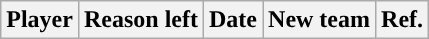<table class="wikitable sortable sortable" style="text-align: center">
<tr>
<th>Player</th>
<th>Reason left</th>
<th>Date</th>
<th>New team</th>
<th>Ref.</th>
</tr>
</table>
